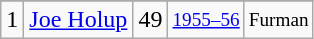<table class="wikitable">
<tr>
</tr>
<tr>
<td>1</td>
<td><a href='#'>Joe Holup</a></td>
<td>49</td>
<td style="font-size:80%;"><a href='#'>1955–56</a></td>
<td style="font-size:80%;">Furman</td>
</tr>
</table>
